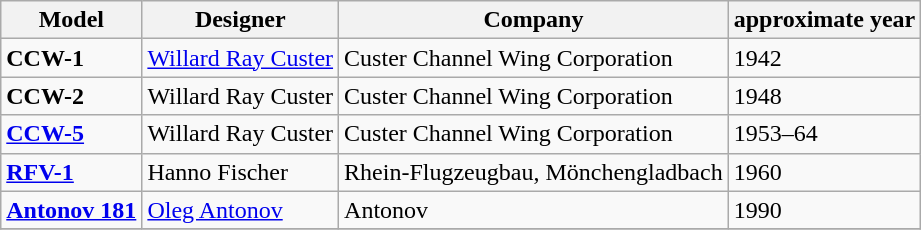<table class="wikitable">
<tr class="hintergrundfarbe6">
<th>Model</th>
<th>Designer</th>
<th>Company</th>
<th>approximate year</th>
</tr>
<tr>
<td><strong>CCW-1</strong></td>
<td><a href='#'>Willard Ray Custer</a></td>
<td>Custer Channel Wing Corporation</td>
<td>1942</td>
</tr>
<tr>
<td><strong>CCW-2</strong></td>
<td>Willard Ray Custer</td>
<td>Custer Channel Wing Corporation</td>
<td>1948</td>
</tr>
<tr>
<td><strong><a href='#'>CCW-5</a></strong></td>
<td>Willard Ray Custer</td>
<td>Custer Channel Wing Corporation</td>
<td>1953–64</td>
</tr>
<tr>
<td><strong><a href='#'>RFV-1</a></strong></td>
<td>Hanno Fischer</td>
<td>Rhein-Flugzeugbau, Mönchengladbach</td>
<td>1960</td>
</tr>
<tr>
<td><strong><a href='#'>Antonov 181</a></strong></td>
<td><a href='#'>Oleg Antonov</a></td>
<td>Antonov</td>
<td>1990</td>
</tr>
<tr>
</tr>
</table>
